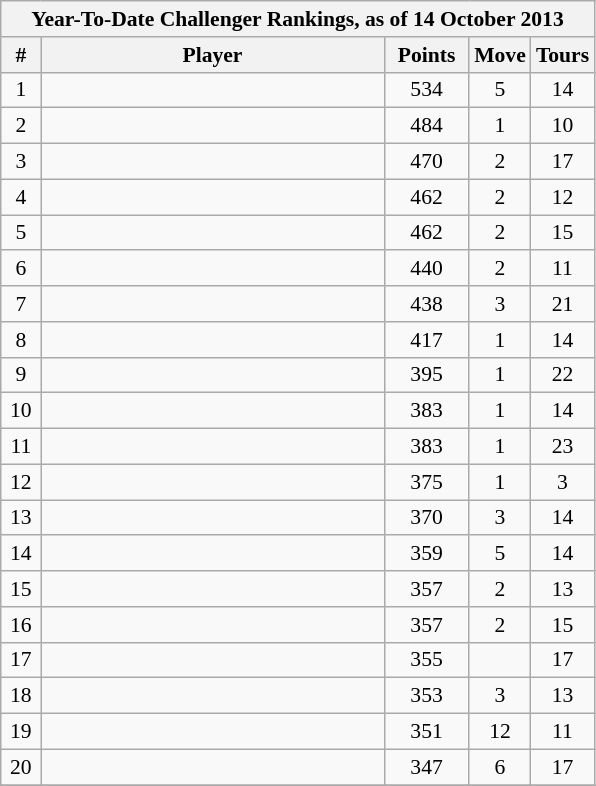<table class=wikitable style=font-size:90%;text-align:center>
<tr>
<th colspan=5>Year-To-Date Challenger Rankings, as of 14 October 2013</th>
</tr>
<tr>
<th width=20>#</th>
<th width=222>Player</th>
<th width=50>Points</th>
<th width=30>Move</th>
<th width=30>Tours</th>
</tr>
<tr>
<td>1</td>
<td align=left></td>
<td>534</td>
<td> 5</td>
<td>14</td>
</tr>
<tr>
<td>2</td>
<td align=left></td>
<td>484</td>
<td> 1</td>
<td>10</td>
</tr>
<tr>
<td>3</td>
<td align=left></td>
<td>470</td>
<td> 2</td>
<td>17</td>
</tr>
<tr>
<td>4</td>
<td align=left></td>
<td>462</td>
<td> 2</td>
<td>12</td>
</tr>
<tr>
<td>5</td>
<td align=left></td>
<td>462</td>
<td> 2</td>
<td>15</td>
</tr>
<tr>
<td>6</td>
<td align=left></td>
<td>440</td>
<td> 2</td>
<td>11</td>
</tr>
<tr>
<td>7</td>
<td align=left></td>
<td>438</td>
<td> 3</td>
<td>21</td>
</tr>
<tr>
<td>8</td>
<td align=left></td>
<td>417</td>
<td> 1</td>
<td>14</td>
</tr>
<tr>
<td>9</td>
<td align=left></td>
<td>395</td>
<td> 1</td>
<td>22</td>
</tr>
<tr>
<td>10</td>
<td align=left></td>
<td>383</td>
<td> 1</td>
<td>14</td>
</tr>
<tr>
<td>11</td>
<td align=left></td>
<td>383</td>
<td> 1</td>
<td>23</td>
</tr>
<tr>
<td>12</td>
<td align=left></td>
<td>375</td>
<td> 1</td>
<td>3</td>
</tr>
<tr>
<td>13</td>
<td align=left></td>
<td>370</td>
<td> 3</td>
<td>14</td>
</tr>
<tr>
<td>14</td>
<td align=left></td>
<td>359</td>
<td> 5</td>
<td>14</td>
</tr>
<tr>
<td>15</td>
<td align=left></td>
<td>357</td>
<td> 2</td>
<td>13</td>
</tr>
<tr>
<td>16</td>
<td align=left></td>
<td>357</td>
<td> 2</td>
<td>15</td>
</tr>
<tr>
<td>17</td>
<td align=left></td>
<td>355</td>
<td></td>
<td>17</td>
</tr>
<tr>
<td>18</td>
<td align=left></td>
<td>353</td>
<td> 3</td>
<td>13</td>
</tr>
<tr>
<td>19</td>
<td align=left></td>
<td>351</td>
<td> 12</td>
<td>11</td>
</tr>
<tr>
<td>20</td>
<td align=left></td>
<td>347</td>
<td> 6</td>
<td>17</td>
</tr>
<tr>
</tr>
</table>
